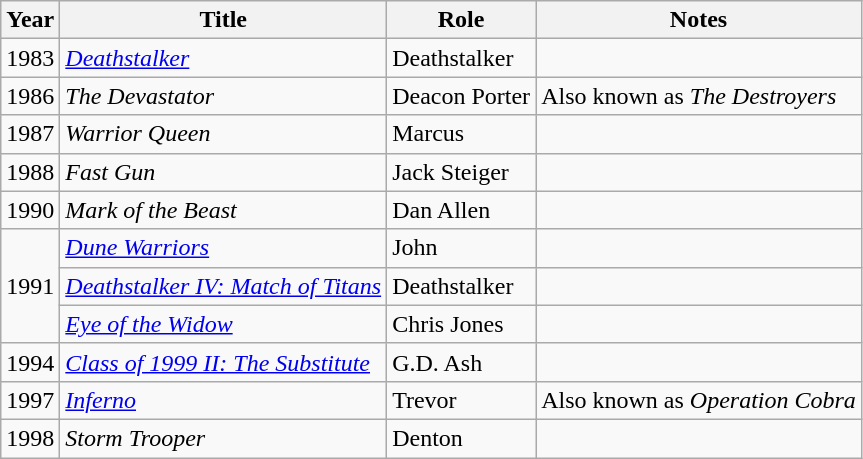<table class="wikitable sortable">
<tr>
<th>Year</th>
<th>Title</th>
<th>Role</th>
<th class="unsortable">Notes</th>
</tr>
<tr>
<td>1983</td>
<td><em><a href='#'>Deathstalker</a></em></td>
<td>Deathstalker</td>
<td></td>
</tr>
<tr>
<td>1986</td>
<td><em>The Devastator</em></td>
<td>Deacon Porter</td>
<td>Also known as <em>The Destroyers</em></td>
</tr>
<tr>
<td>1987</td>
<td><em>Warrior Queen</em></td>
<td>Marcus</td>
<td></td>
</tr>
<tr>
<td>1988</td>
<td><em>Fast Gun</em></td>
<td>Jack Steiger</td>
<td></td>
</tr>
<tr>
<td>1990</td>
<td><em>Mark of the Beast</em></td>
<td>Dan Allen</td>
<td></td>
</tr>
<tr>
<td rowspan="3">1991</td>
<td><em><a href='#'>Dune Warriors</a></em></td>
<td>John</td>
<td></td>
</tr>
<tr>
<td><em><a href='#'>Deathstalker IV: Match of Titans</a></em></td>
<td>Deathstalker</td>
<td></td>
</tr>
<tr>
<td><em><a href='#'>Eye of the Widow</a></em></td>
<td>Chris Jones</td>
<td></td>
</tr>
<tr>
<td>1994</td>
<td><em><a href='#'>Class of 1999 II: The Substitute</a></em></td>
<td>G.D. Ash</td>
<td></td>
</tr>
<tr>
<td>1997</td>
<td><em><a href='#'>Inferno</a></em></td>
<td>Trevor</td>
<td>Also known as <em>Operation Cobra</em></td>
</tr>
<tr>
<td>1998</td>
<td><em>Storm Trooper</em></td>
<td>Denton</td>
<td></td>
</tr>
</table>
